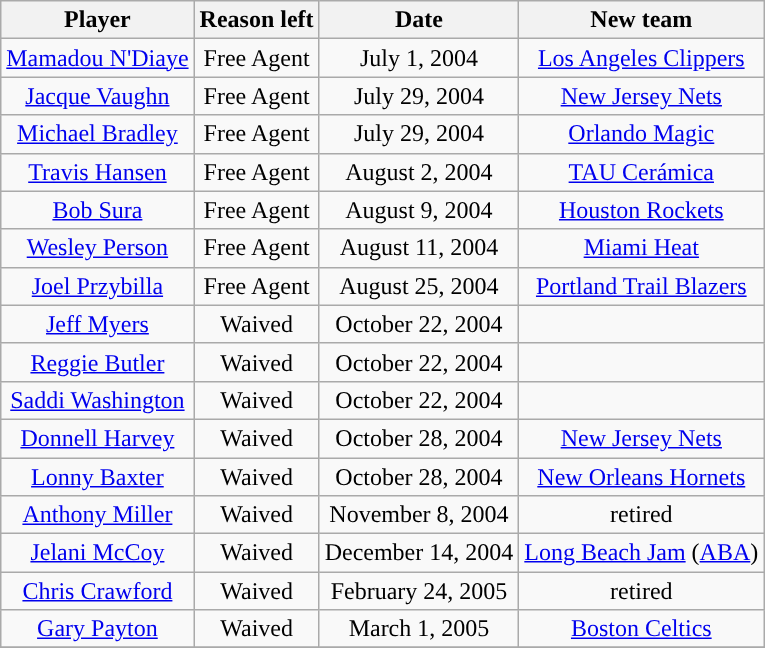<table class="wikitable sortable sortable" style="text-align: center">
<tr>
<th>Player</th>
<th>Reason left</th>
<th>Date</th>
<th>New team</th>
</tr>
<tr>
<td><a href='#'>Mamadou N'Diaye</a></td>
<td>Free Agent</td>
<td>July 1, 2004</td>
<td><a href='#'>Los Angeles Clippers</a></td>
</tr>
<tr>
<td><a href='#'>Jacque Vaughn</a></td>
<td>Free Agent</td>
<td>July 29, 2004</td>
<td><a href='#'>New Jersey Nets</a></td>
</tr>
<tr>
<td><a href='#'>Michael Bradley</a></td>
<td>Free Agent</td>
<td>July 29, 2004</td>
<td><a href='#'>Orlando Magic</a></td>
</tr>
<tr>
<td><a href='#'>Travis Hansen</a></td>
<td>Free Agent</td>
<td>August 2, 2004</td>
<td> <a href='#'>TAU Cerámica</a></td>
</tr>
<tr>
<td><a href='#'>Bob Sura</a></td>
<td>Free Agent</td>
<td>August 9, 2004</td>
<td><a href='#'>Houston Rockets</a></td>
</tr>
<tr>
<td><a href='#'>Wesley Person</a></td>
<td>Free Agent</td>
<td>August 11, 2004</td>
<td><a href='#'>Miami Heat</a></td>
</tr>
<tr>
<td><a href='#'>Joel Przybilla</a></td>
<td>Free Agent</td>
<td>August 25, 2004</td>
<td><a href='#'>Portland Trail Blazers</a></td>
</tr>
<tr>
<td><a href='#'>Jeff Myers</a></td>
<td>Waived</td>
<td>October 22, 2004</td>
<td></td>
</tr>
<tr>
<td><a href='#'>Reggie Butler</a></td>
<td>Waived</td>
<td>October 22, 2004</td>
<td></td>
</tr>
<tr>
<td><a href='#'>Saddi Washington</a></td>
<td>Waived</td>
<td>October 22, 2004</td>
<td></td>
</tr>
<tr>
<td><a href='#'>Donnell Harvey</a></td>
<td>Waived</td>
<td>October 28, 2004</td>
<td><a href='#'>New Jersey Nets</a></td>
</tr>
<tr>
<td><a href='#'>Lonny Baxter</a></td>
<td>Waived</td>
<td>October 28, 2004</td>
<td><a href='#'>New Orleans Hornets</a></td>
</tr>
<tr>
<td><a href='#'>Anthony Miller</a></td>
<td>Waived</td>
<td>November 8, 2004</td>
<td>retired</td>
</tr>
<tr>
<td><a href='#'>Jelani McCoy</a></td>
<td>Waived</td>
<td>December 14, 2004</td>
<td><a href='#'>Long Beach Jam</a> (<a href='#'>ABA</a>)</td>
</tr>
<tr>
<td><a href='#'>Chris Crawford</a></td>
<td>Waived</td>
<td>February 24, 2005</td>
<td>retired</td>
</tr>
<tr>
<td><a href='#'>Gary Payton</a></td>
<td>Waived</td>
<td>March 1, 2005</td>
<td><a href='#'>Boston Celtics</a></td>
</tr>
<tr>
</tr>
</table>
